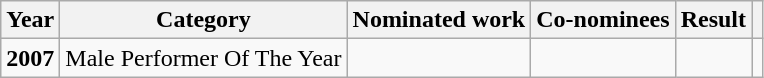<table class="wikitable">
<tr>
<th>Year</th>
<th>Category</th>
<th>Nominated work</th>
<th>Co-nominees</th>
<th>Result</th>
<th></th>
</tr>
<tr>
<td><strong>2007</strong></td>
<td>Male Performer Of The Year</td>
<td></td>
<td></td>
<td></td>
<td></td>
</tr>
</table>
